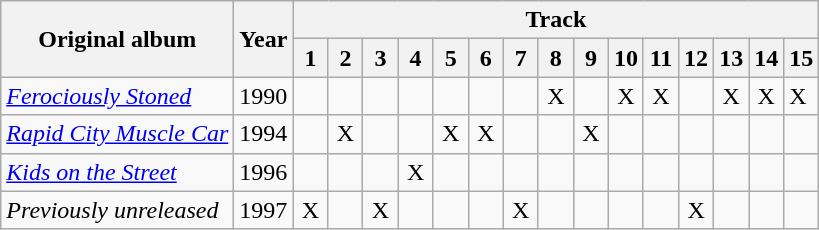<table class=wikitable>
<tr>
<th rowspan=2>Original album</th>
<th rowspan=2>Year</th>
<th colspan=15>Track</th>
</tr>
<tr>
<th width=16px>1</th>
<th width=16px>2</th>
<th width=16px>3</th>
<th width=16px>4</th>
<th width=16px>5</th>
<th width=16px>6</th>
<th width=16px>7</th>
<th width=16px>8</th>
<th width=16px>9</th>
<th width=16px>10</th>
<th width=16px>11</th>
<th width=16px>12</th>
<th width=16px>13</th>
<th width=16px>14</th>
<th width=16px>15</th>
</tr>
<tr>
<td><em><a href='#'>Ferociously Stoned</a></em></td>
<td>1990</td>
<td></td>
<td></td>
<td></td>
<td></td>
<td></td>
<td></td>
<td></td>
<td align=center>X</td>
<td></td>
<td align=center>X</td>
<td align=center>X</td>
<td></td>
<td align=center>X</td>
<td align=center>X</td>
<td>X</td>
</tr>
<tr>
<td><em><a href='#'>Rapid City Muscle Car</a></em></td>
<td>1994</td>
<td></td>
<td align=center>X</td>
<td></td>
<td></td>
<td align=center>X</td>
<td align=center>X</td>
<td></td>
<td></td>
<td align=center>X</td>
<td></td>
<td></td>
<td></td>
<td></td>
<td></td>
<td></td>
</tr>
<tr>
<td><em><a href='#'>Kids on the Street</a></em></td>
<td>1996</td>
<td></td>
<td></td>
<td></td>
<td align=center>X</td>
<td></td>
<td></td>
<td></td>
<td></td>
<td></td>
<td></td>
<td></td>
<td></td>
<td></td>
<td></td>
<td></td>
</tr>
<tr>
<td><em>Previously unreleased</em></td>
<td>1997</td>
<td align=center>X</td>
<td></td>
<td align=center>X</td>
<td></td>
<td></td>
<td></td>
<td align=center>X</td>
<td></td>
<td></td>
<td></td>
<td></td>
<td align=center>X</td>
<td></td>
<td></td>
<td align=center></td>
</tr>
</table>
